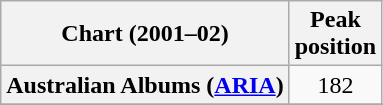<table class="wikitable sortable plainrowheaders" style="text-align:center">
<tr>
<th scope="col">Chart (2001–02)</th>
<th scope="col">Peak<br>position</th>
</tr>
<tr>
<th scope="row">Australian Albums (<a href='#'>ARIA</a>)</th>
<td align="center">182</td>
</tr>
<tr>
</tr>
<tr>
</tr>
<tr>
</tr>
<tr>
</tr>
<tr>
</tr>
<tr>
</tr>
<tr>
</tr>
<tr>
</tr>
</table>
